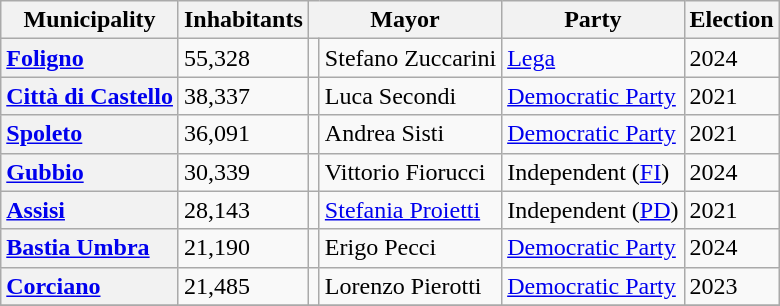<table class="wikitable" border="1">
<tr>
<th scope="col">Municipality</th>
<th colspan=1>Inhabitants</th>
<th colspan=2>Mayor</th>
<th colspan=1>Party</th>
<th colspan=1>Election</th>
</tr>
<tr>
<th scope="row" style="text-align: left;"><a href='#'>Foligno</a></th>
<td>55,328</td>
<td></td>
<td>Stefano Zuccarini</td>
<td><a href='#'>Lega</a></td>
<td>2024</td>
</tr>
<tr>
<th scope="row" style="text-align: left;"><a href='#'>Città di Castello</a></th>
<td>38,337</td>
<td></td>
<td>Luca Secondi</td>
<td><a href='#'>Democratic Party</a></td>
<td>2021</td>
</tr>
<tr>
<th scope="row" style="text-align: left;"><a href='#'>Spoleto</a></th>
<td>36,091</td>
<td></td>
<td>Andrea Sisti</td>
<td><a href='#'>Democratic Party</a></td>
<td>2021</td>
</tr>
<tr>
<th scope="row" style="text-align: left;"><a href='#'>Gubbio</a></th>
<td>30,339</td>
<td></td>
<td>Vittorio Fiorucci</td>
<td>Independent (<a href='#'>FI</a>)</td>
<td>2024</td>
</tr>
<tr>
<th scope="row" style="text-align: left;"><a href='#'>Assisi</a></th>
<td>28,143</td>
<td></td>
<td><a href='#'>Stefania Proietti</a></td>
<td>Independent (<a href='#'>PD</a>)</td>
<td>2021</td>
</tr>
<tr>
<th scope="row" style="text-align: left;"><a href='#'>Bastia Umbra</a></th>
<td>21,190</td>
<td></td>
<td>Erigo Pecci</td>
<td><a href='#'>Democratic Party</a></td>
<td>2024</td>
</tr>
<tr>
<th scope="row" style="text-align: left;"><a href='#'>Corciano</a></th>
<td>21,485</td>
<td></td>
<td>Lorenzo Pierotti</td>
<td><a href='#'>Democratic Party</a></td>
<td>2023</td>
</tr>
<tr>
</tr>
</table>
